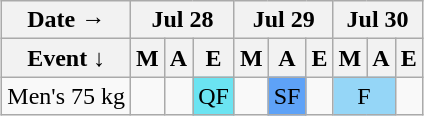<table class="wikitable" style="margin:0.5em auto;">
<tr>
<th>Date →</th>
<th colspan="3">Jul 28</th>
<th colspan="3">Jul 29</th>
<th colspan="3">Jul 30</th>
</tr>
<tr>
<th>Event  ↓</th>
<th>M</th>
<th>A</th>
<th>E</th>
<th>M</th>
<th>A</th>
<th>E</th>
<th>M</th>
<th>A</th>
<th>E</th>
</tr>
<tr>
<td class="event">Men's 75 kg</td>
<td></td>
<td></td>
<td bgcolor="#6be4f2" align=center>QF</td>
<td></td>
<td bgcolor="#5ea2f7" align=center>SF</td>
<td></td>
<td colspan="2" bgcolor="#95d6f7" align=center>F</td>
<td></td>
</tr>
</table>
